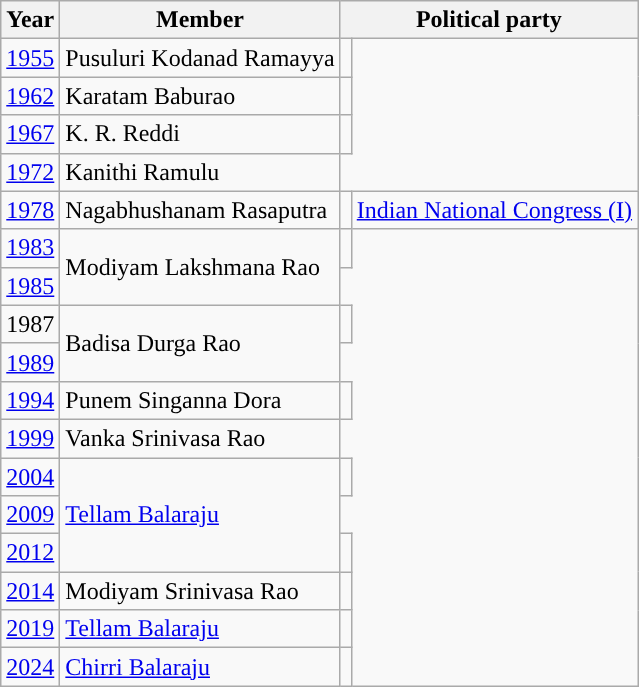<table class="wikitable sortable">
<tr>
<th>Year</th>
<th>Member</th>
<th colspan="2">Political party</th>
</tr>
<tr>
<td><a href='#'>1955</a></td>
<td>Pusuluri Kodanad Ramayya</td>
<td></td>
</tr>
<tr>
<td><a href='#'>1962</a></td>
<td>Karatam Baburao</td>
<td></td>
</tr>
<tr>
<td><a href='#'>1967</a></td>
<td>K. R. Reddi</td>
<td></td>
</tr>
<tr>
<td><a href='#'>1972</a></td>
<td>Kanithi Ramulu</td>
</tr>
<tr>
<td><a href='#'>1978</a></td>
<td>Nagabhushanam Rasaputra</td>
<td style="background-color: "></td>
<td><a href='#'>Indian National Congress (I)</a></td>
</tr>
<tr>
<td><a href='#'>1983</a></td>
<td rowspan=2>Modiyam Lakshmana Rao</td>
<td></td>
</tr>
<tr>
<td><a href='#'>1985</a></td>
</tr>
<tr>
<td>1987</td>
<td rowspan=2>Badisa Durga Rao</td>
<td></td>
</tr>
<tr>
<td><a href='#'>1989</a></td>
</tr>
<tr>
<td><a href='#'>1994</a></td>
<td>Punem Singanna Dora</td>
<td></td>
</tr>
<tr>
<td><a href='#'>1999</a></td>
<td>Vanka Srinivasa Rao</td>
</tr>
<tr>
<td><a href='#'>2004</a></td>
<td rowspan=3><a href='#'>Tellam Balaraju</a></td>
<td></td>
</tr>
<tr>
<td><a href='#'>2009</a></td>
</tr>
<tr>
<td><a href='#'>2012</a></td>
<td></td>
</tr>
<tr>
<td><a href='#'>2014</a></td>
<td>Modiyam Srinivasa Rao</td>
<td></td>
</tr>
<tr>
<td><a href='#'>2019</a></td>
<td><a href='#'>Tellam Balaraju</a></td>
<td></td>
</tr>
<tr>
<td><a href='#'>2024</a></td>
<td><a href='#'>Chirri Balaraju</a></td>
<td></td>
</tr>
</table>
